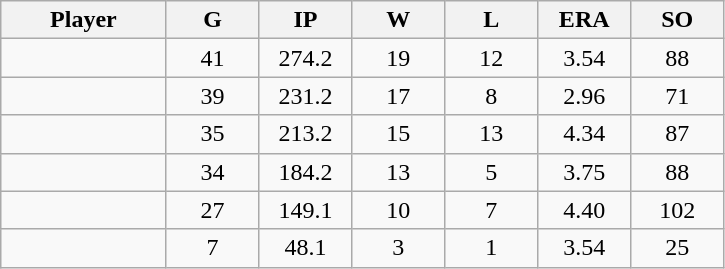<table class="wikitable sortable">
<tr>
<th bgcolor="#DDDDFF" width="16%">Player</th>
<th bgcolor="#DDDDFF" width="9%">G</th>
<th bgcolor="#DDDDFF" width="9%">IP</th>
<th bgcolor="#DDDDFF" width="9%">W</th>
<th bgcolor="#DDDDFF" width="9%">L</th>
<th bgcolor="#DDDDFF" width="9%">ERA</th>
<th bgcolor="#DDDDFF" width="9%">SO</th>
</tr>
<tr align="center">
<td></td>
<td>41</td>
<td>274.2</td>
<td>19</td>
<td>12</td>
<td>3.54</td>
<td>88</td>
</tr>
<tr align="center">
<td></td>
<td>39</td>
<td>231.2</td>
<td>17</td>
<td>8</td>
<td>2.96</td>
<td>71</td>
</tr>
<tr align="center">
<td></td>
<td>35</td>
<td>213.2</td>
<td>15</td>
<td>13</td>
<td>4.34</td>
<td>87</td>
</tr>
<tr align="center">
<td></td>
<td>34</td>
<td>184.2</td>
<td>13</td>
<td>5</td>
<td>3.75</td>
<td>88</td>
</tr>
<tr align="center">
<td></td>
<td>27</td>
<td>149.1</td>
<td>10</td>
<td>7</td>
<td>4.40</td>
<td>102</td>
</tr>
<tr align="center">
<td></td>
<td>7</td>
<td>48.1</td>
<td>3</td>
<td>1</td>
<td>3.54</td>
<td>25</td>
</tr>
</table>
